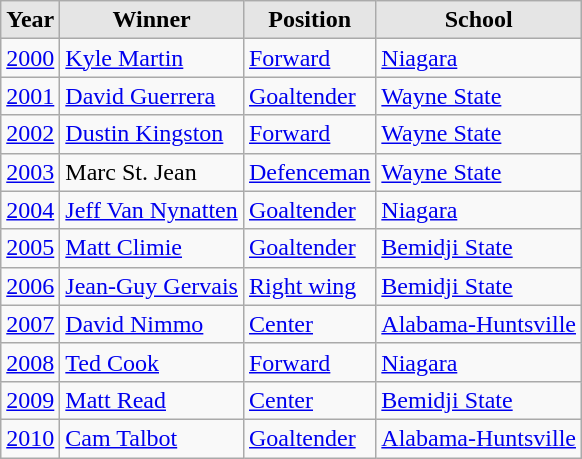<table class="wikitable sortable">
<tr>
<th style="background:#e5e5e5;">Year</th>
<th style="background:#e5e5e5;">Winner</th>
<th style="background:#e5e5e5;">Position</th>
<th style="background:#e5e5e5;">School</th>
</tr>
<tr>
<td><a href='#'>2000</a></td>
<td><a href='#'>Kyle Martin</a></td>
<td><a href='#'>Forward</a></td>
<td><a href='#'>Niagara</a></td>
</tr>
<tr>
<td><a href='#'>2001</a></td>
<td><a href='#'>David Guerrera</a></td>
<td><a href='#'>Goaltender</a></td>
<td><a href='#'>Wayne State</a></td>
</tr>
<tr>
<td><a href='#'>2002</a></td>
<td><a href='#'>Dustin Kingston</a></td>
<td><a href='#'>Forward</a></td>
<td><a href='#'>Wayne State</a></td>
</tr>
<tr>
<td><a href='#'>2003</a></td>
<td>Marc St. Jean</td>
<td><a href='#'>Defenceman</a></td>
<td><a href='#'>Wayne State</a></td>
</tr>
<tr>
<td><a href='#'>2004</a></td>
<td><a href='#'>Jeff Van Nynatten</a></td>
<td><a href='#'>Goaltender</a></td>
<td><a href='#'>Niagara</a></td>
</tr>
<tr>
<td><a href='#'>2005</a></td>
<td><a href='#'>Matt Climie</a></td>
<td><a href='#'>Goaltender</a></td>
<td><a href='#'>Bemidji State</a></td>
</tr>
<tr>
<td><a href='#'>2006</a></td>
<td><a href='#'>Jean-Guy Gervais</a></td>
<td><a href='#'>Right wing</a></td>
<td><a href='#'>Bemidji State</a></td>
</tr>
<tr>
<td><a href='#'>2007</a></td>
<td><a href='#'>David Nimmo</a></td>
<td><a href='#'>Center</a></td>
<td><a href='#'>Alabama-Huntsville</a></td>
</tr>
<tr>
<td><a href='#'>2008</a></td>
<td><a href='#'>Ted Cook</a></td>
<td><a href='#'>Forward</a></td>
<td><a href='#'>Niagara</a></td>
</tr>
<tr>
<td><a href='#'>2009</a></td>
<td><a href='#'>Matt Read</a></td>
<td><a href='#'>Center</a></td>
<td><a href='#'>Bemidji State</a></td>
</tr>
<tr>
<td><a href='#'>2010</a></td>
<td><a href='#'>Cam Talbot</a></td>
<td><a href='#'>Goaltender</a></td>
<td><a href='#'>Alabama-Huntsville</a></td>
</tr>
</table>
